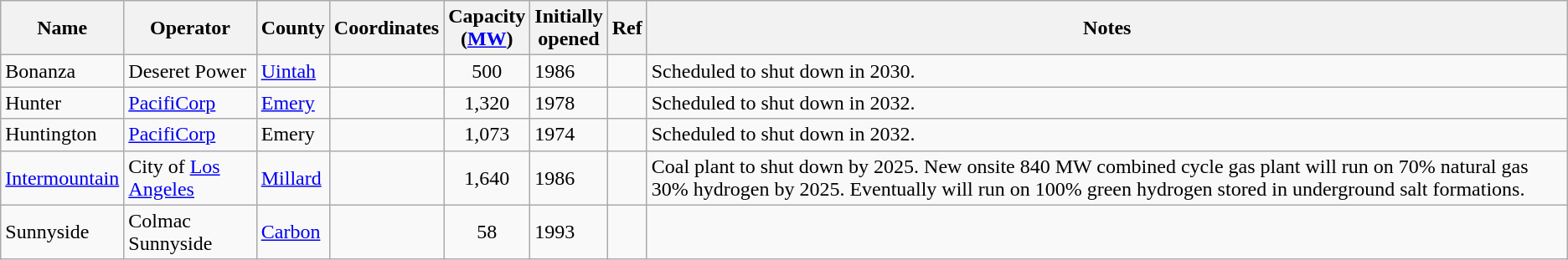<table class="wikitable sortable">
<tr>
<th>Name</th>
<th>Operator</th>
<th>County</th>
<th>Coordinates</th>
<th>Capacity<br>(<a href='#'>MW</a>)</th>
<th>Initially<br>opened</th>
<th>Ref</th>
<th>Notes</th>
</tr>
<tr>
<td>Bonanza</td>
<td>Deseret Power</td>
<td><a href='#'>Uintah</a></td>
<td></td>
<td align=center>500</td>
<td>1986</td>
<td></td>
<td>Scheduled to shut down in 2030.</td>
</tr>
<tr>
<td>Hunter</td>
<td><a href='#'>PacifiCorp</a></td>
<td><a href='#'>Emery</a></td>
<td></td>
<td align=center>1,320</td>
<td>1978</td>
<td></td>
<td>Scheduled to shut down in 2032.</td>
</tr>
<tr>
<td>Huntington</td>
<td><a href='#'>PacifiCorp</a></td>
<td>Emery</td>
<td></td>
<td align=center>1,073</td>
<td>1974</td>
<td></td>
<td>Scheduled to shut down in 2032.</td>
</tr>
<tr>
<td><a href='#'>Intermountain</a></td>
<td>City of <a href='#'>Los Angeles</a></td>
<td><a href='#'>Millard</a></td>
<td></td>
<td align=center>1,640</td>
<td>1986</td>
<td></td>
<td>Coal plant to shut down by 2025. New onsite 840 MW combined cycle gas plant will run on 70% natural gas 30% hydrogen by 2025. Eventually will run on 100% green hydrogen stored in underground salt formations.</td>
</tr>
<tr>
<td>Sunnyside</td>
<td>Colmac Sunnyside</td>
<td><a href='#'>Carbon</a></td>
<td></td>
<td align=center>58</td>
<td>1993</td>
<td></td>
<td></td>
</tr>
</table>
